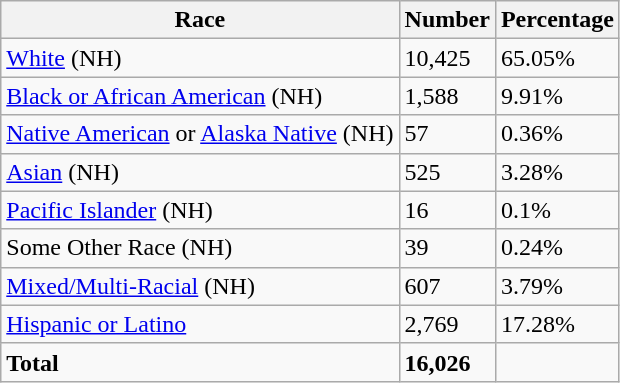<table class="wikitable">
<tr>
<th>Race</th>
<th>Number</th>
<th>Percentage</th>
</tr>
<tr>
<td><a href='#'>White</a> (NH)</td>
<td>10,425</td>
<td>65.05%</td>
</tr>
<tr>
<td><a href='#'>Black or African American</a> (NH)</td>
<td>1,588</td>
<td>9.91%</td>
</tr>
<tr>
<td><a href='#'>Native American</a> or <a href='#'>Alaska Native</a> (NH)</td>
<td>57</td>
<td>0.36%</td>
</tr>
<tr>
<td><a href='#'>Asian</a> (NH)</td>
<td>525</td>
<td>3.28%</td>
</tr>
<tr>
<td><a href='#'>Pacific Islander</a> (NH)</td>
<td>16</td>
<td>0.1%</td>
</tr>
<tr>
<td>Some Other Race (NH)</td>
<td>39</td>
<td>0.24%</td>
</tr>
<tr>
<td><a href='#'>Mixed/Multi-Racial</a> (NH)</td>
<td>607</td>
<td>3.79%</td>
</tr>
<tr>
<td><a href='#'>Hispanic or Latino</a></td>
<td>2,769</td>
<td>17.28%</td>
</tr>
<tr>
<td><strong>Total</strong></td>
<td><strong>16,026</strong></td>
<td></td>
</tr>
</table>
